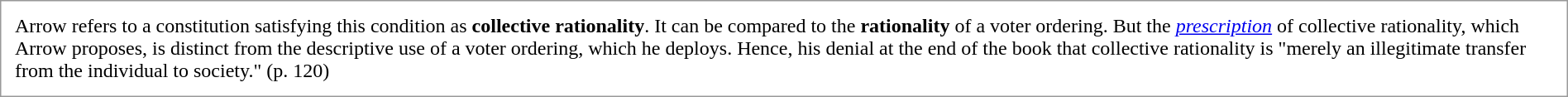<table style="border:1px solid #999; text-align:leftcenter; margin: auto;" cellspacing="10">
<tr>
<td>Arrow refers to a constitution satisfying this condition as <strong>collective rationality</strong>.  It can be compared to  the <strong>rationality</strong> of a voter ordering.  But the <em><a href='#'>prescription</a></em> of collective rationality, which Arrow proposes, is distinct from the descriptive use of a voter ordering, which he deploys. Hence, his denial at the end of the book that collective rationality is "merely an illegitimate transfer from the individual to society." (p. 120)</td>
</tr>
</table>
